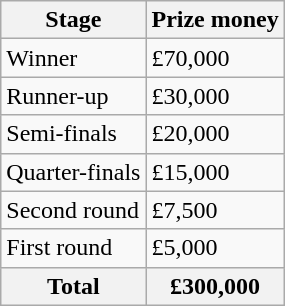<table class="wikitable">
<tr>
<th>Stage</th>
<th>Prize money</th>
</tr>
<tr>
<td>Winner</td>
<td>£70,000</td>
</tr>
<tr>
<td>Runner-up</td>
<td>£30,000</td>
</tr>
<tr>
<td>Semi-finals</td>
<td>£20,000</td>
</tr>
<tr>
<td>Quarter-finals</td>
<td>£15,000</td>
</tr>
<tr>
<td>Second round</td>
<td>£7,500</td>
</tr>
<tr>
<td>First round</td>
<td>£5,000</td>
</tr>
<tr>
<th>Total</th>
<th>£300,000</th>
</tr>
</table>
